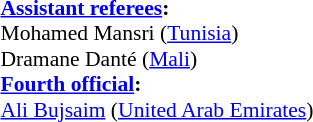<table style="width:100%; font-size:90%">
<tr>
<td><br><strong><a href='#'>Assistant referees</a>:</strong>
<br>Mohamed Mansri (<a href='#'>Tunisia</a>)
<br>Dramane Danté (<a href='#'>Mali</a>)
<br><strong><a href='#'>Fourth official</a>:</strong>
<br><a href='#'>Ali Bujsaim</a> (<a href='#'>United Arab Emirates</a>)</td>
</tr>
</table>
